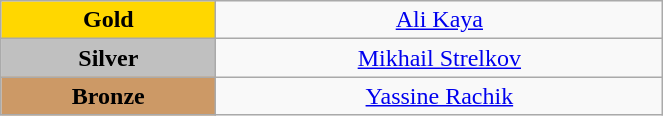<table class="wikitable" style="text-align:center; " width="35%">
<tr>
<td bgcolor="gold"><strong>Gold</strong></td>
<td><a href='#'>Ali Kaya</a><br>  <small><em></em></small></td>
</tr>
<tr>
<td bgcolor="silver"><strong>Silver</strong></td>
<td><a href='#'>Mikhail Strelkov</a><br>  <small><em></em></small></td>
</tr>
<tr>
<td bgcolor="CC9966"><strong>Bronze</strong></td>
<td><a href='#'>Yassine Rachik</a><br>  <small><em></em></small></td>
</tr>
</table>
